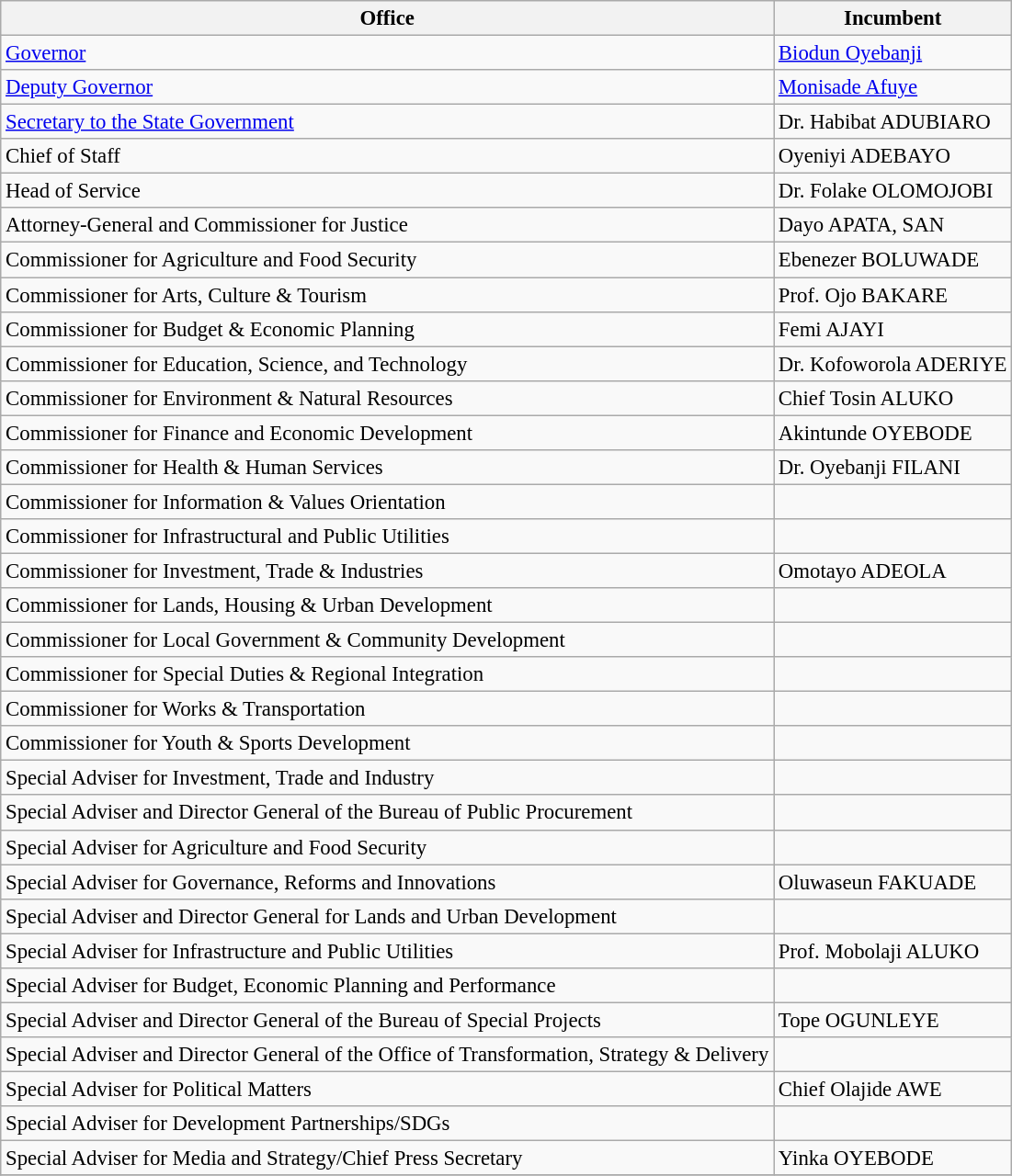<table class="wikitable" style="font-size: 95%;">
<tr>
<th>Office</th>
<th>Incumbent</th>
</tr>
<tr>
<td><a href='#'>Governor</a></td>
<td><a href='#'>Biodun Oyebanji</a></td>
</tr>
<tr>
<td><a href='#'>Deputy Governor</a></td>
<td><a href='#'>Monisade Afuye</a></td>
</tr>
<tr>
<td><a href='#'>Secretary to the State Government</a></td>
<td>Dr. Habibat ADUBIARO</td>
</tr>
<tr>
<td>Chief of Staff</td>
<td>Oyeniyi ADEBAYO</td>
</tr>
<tr>
<td>Head of Service</td>
<td>Dr. Folake OLOMOJOBI</td>
</tr>
<tr>
<td>Attorney-General and Commissioner for Justice</td>
<td>Dayo APATA, SAN</td>
</tr>
<tr>
<td>Commissioner for Agriculture and Food Security</td>
<td>Ebenezer BOLUWADE</td>
</tr>
<tr>
<td>Commissioner for Arts, Culture & Tourism</td>
<td>Prof. Ojo BAKARE</td>
</tr>
<tr>
<td>Commissioner for Budget & Economic Planning</td>
<td>Femi AJAYI</td>
</tr>
<tr>
<td>Commissioner for Education, Science, and Technology</td>
<td>Dr. Kofoworola ADERIYE</td>
</tr>
<tr>
<td>Commissioner for Environment & Natural Resources</td>
<td>Chief Tosin ALUKO</td>
</tr>
<tr>
<td>Commissioner for Finance and Economic Development</td>
<td>Akintunde OYEBODE</td>
</tr>
<tr>
<td>Commissioner for Health & Human Services</td>
<td>Dr. Oyebanji FILANI</td>
</tr>
<tr>
<td>Commissioner for Information & Values Orientation</td>
<td></td>
</tr>
<tr>
<td>Commissioner for Infrastructural and Public Utilities</td>
<td></td>
</tr>
<tr>
<td>Commissioner for Investment, Trade & Industries</td>
<td>Omotayo ADEOLA</td>
</tr>
<tr>
<td>Commissioner for Lands, Housing & Urban Development</td>
<td></td>
</tr>
<tr>
<td>Commissioner for Local Government & Community Development</td>
<td></td>
</tr>
<tr>
<td>Commissioner for Special Duties & Regional Integration</td>
<td></td>
</tr>
<tr>
<td>Commissioner for Works & Transportation</td>
<td></td>
</tr>
<tr>
<td>Commissioner for Youth & Sports Development</td>
<td></td>
</tr>
<tr>
<td>Special Adviser for Investment, Trade and Industry</td>
<td></td>
</tr>
<tr>
<td>Special Adviser and Director General of the Bureau of Public Procurement</td>
<td></td>
</tr>
<tr>
<td>Special Adviser for Agriculture and Food Security</td>
<td></td>
</tr>
<tr>
<td>Special Adviser for Governance, Reforms and Innovations</td>
<td>Oluwaseun FAKUADE</td>
</tr>
<tr>
<td>Special Adviser and Director General for Lands and Urban Development</td>
<td></td>
</tr>
<tr>
<td>Special Adviser for Infrastructure and Public Utilities</td>
<td>Prof. Mobolaji ALUKO</td>
</tr>
<tr>
<td>Special Adviser for Budget, Economic Planning and Performance</td>
<td></td>
</tr>
<tr>
<td>Special Adviser and Director General of the Bureau of Special Projects</td>
<td>Tope OGUNLEYE</td>
</tr>
<tr>
<td>Special Adviser and Director General of the Office of Transformation, Strategy & Delivery</td>
<td></td>
</tr>
<tr>
<td>Special Adviser for Political Matters</td>
<td>Chief Olajide AWE</td>
</tr>
<tr>
<td>Special Adviser for Development Partnerships/SDGs</td>
<td></td>
</tr>
<tr>
<td>Special Adviser for Media and Strategy/Chief Press Secretary</td>
<td>Yinka OYEBODE</td>
</tr>
<tr>
</tr>
</table>
